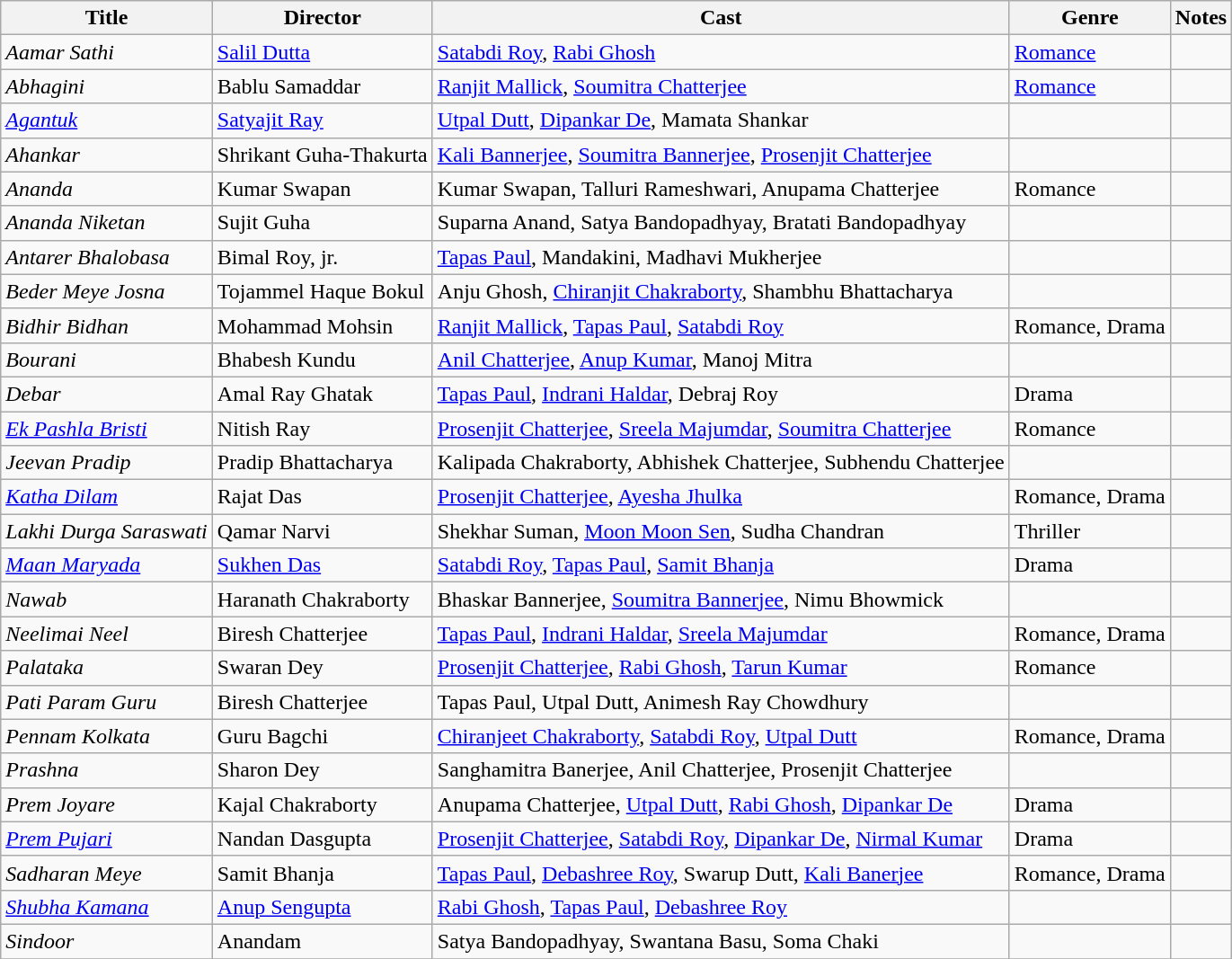<table class="wikitable sortable" border="0">
<tr>
<th>Title</th>
<th>Director</th>
<th>Cast</th>
<th>Genre</th>
<th>Notes</th>
</tr>
<tr>
<td><em>Aamar Sathi</em></td>
<td><a href='#'>Salil Dutta</a></td>
<td><a href='#'>Satabdi Roy</a>, <a href='#'>Rabi Ghosh</a></td>
<td><a href='#'>Romance</a></td>
<td></td>
</tr>
<tr>
<td><em>Abhagini</em></td>
<td>Bablu Samaddar</td>
<td><a href='#'>Ranjit Mallick</a>, <a href='#'>Soumitra Chatterjee</a></td>
<td><a href='#'>Romance</a></td>
<td></td>
</tr>
<tr>
<td><em><a href='#'>Agantuk</a></em></td>
<td><a href='#'>Satyajit Ray</a></td>
<td><a href='#'>Utpal Dutt</a>, <a href='#'>Dipankar De</a>, Mamata Shankar</td>
<td></td>
<td></td>
</tr>
<tr>
<td><em>Ahankar</em></td>
<td>Shrikant Guha-Thakurta</td>
<td><a href='#'>Kali Bannerjee</a>, <a href='#'>Soumitra Bannerjee</a>, <a href='#'>Prosenjit Chatterjee</a></td>
<td></td>
<td></td>
</tr>
<tr>
<td><em>Ananda</em></td>
<td>Kumar Swapan</td>
<td>Kumar Swapan, Talluri Rameshwari, Anupama Chatterjee</td>
<td>Romance</td>
<td></td>
</tr>
<tr>
<td><em>Ananda Niketan</em></td>
<td>Sujit Guha</td>
<td>Suparna Anand, Satya Bandopadhyay, Bratati Bandopadhyay</td>
<td></td>
<td></td>
</tr>
<tr>
<td><em>Antarer Bhalobasa</em></td>
<td>Bimal Roy, jr.</td>
<td><a href='#'>Tapas Paul</a>, Mandakini, Madhavi Mukherjee</td>
<td></td>
<td></td>
</tr>
<tr>
<td><em>Beder Meye Josna</em></td>
<td>Tojammel Haque Bokul</td>
<td>Anju Ghosh, <a href='#'>Chiranjit Chakraborty</a>, Shambhu Bhattacharya</td>
<td></td>
<td></td>
</tr>
<tr>
<td><em>Bidhir Bidhan</em></td>
<td>Mohammad Mohsin</td>
<td><a href='#'>Ranjit Mallick</a>, <a href='#'>Tapas Paul</a>, <a href='#'>Satabdi Roy</a></td>
<td>Romance, Drama</td>
<td></td>
</tr>
<tr>
<td><em>Bourani</em></td>
<td>Bhabesh Kundu</td>
<td><a href='#'>Anil Chatterjee</a>, <a href='#'>Anup Kumar</a>, Manoj Mitra</td>
<td></td>
<td></td>
</tr>
<tr>
<td><em>Debar</em></td>
<td>Amal Ray Ghatak</td>
<td><a href='#'>Tapas Paul</a>, <a href='#'>Indrani Haldar</a>, Debraj Roy</td>
<td>Drama</td>
<td></td>
</tr>
<tr>
<td><em><a href='#'>Ek Pashla Bristi</a></em></td>
<td>Nitish Ray</td>
<td><a href='#'>Prosenjit Chatterjee</a>, <a href='#'>Sreela Majumdar</a>, <a href='#'>Soumitra Chatterjee</a></td>
<td>Romance</td>
<td></td>
</tr>
<tr>
<td><em>Jeevan Pradip</em></td>
<td>Pradip Bhattacharya</td>
<td>Kalipada Chakraborty, Abhishek Chatterjee, Subhendu Chatterjee</td>
<td></td>
<td></td>
</tr>
<tr>
<td><em><a href='#'>Katha Dilam</a></em></td>
<td>Rajat Das</td>
<td><a href='#'>Prosenjit Chatterjee</a>, <a href='#'>Ayesha Jhulka</a></td>
<td>Romance, Drama</td>
<td></td>
</tr>
<tr>
<td><em>Lakhi Durga Saraswati</em></td>
<td>Qamar Narvi</td>
<td>Shekhar Suman, <a href='#'>Moon Moon Sen</a>, Sudha Chandran</td>
<td>Thriller</td>
<td></td>
</tr>
<tr>
<td><em><a href='#'>Maan Maryada</a></em></td>
<td><a href='#'>Sukhen Das</a></td>
<td><a href='#'>Satabdi Roy</a>, <a href='#'>Tapas Paul</a>, <a href='#'>Samit Bhanja</a></td>
<td>Drama</td>
<td></td>
</tr>
<tr>
<td><em>Nawab</em></td>
<td>Haranath Chakraborty</td>
<td>Bhaskar Bannerjee, <a href='#'>Soumitra Bannerjee</a>, Nimu Bhowmick</td>
<td></td>
<td></td>
</tr>
<tr>
<td><em>Neelimai Neel</em></td>
<td>Biresh Chatterjee</td>
<td><a href='#'>Tapas Paul</a>, <a href='#'>Indrani Haldar</a>, <a href='#'>Sreela Majumdar</a></td>
<td>Romance, Drama</td>
<td></td>
</tr>
<tr>
<td><em>Palataka</em></td>
<td>Swaran Dey</td>
<td><a href='#'>Prosenjit Chatterjee</a>, <a href='#'>Rabi Ghosh</a>, <a href='#'>Tarun Kumar</a></td>
<td>Romance</td>
<td></td>
</tr>
<tr>
<td><em>Pati Param Guru</em></td>
<td>Biresh Chatterjee</td>
<td>Tapas Paul, Utpal Dutt, Animesh Ray Chowdhury</td>
<td></td>
<td></td>
</tr>
<tr>
<td><em>Pennam Kolkata</em></td>
<td>Guru Bagchi</td>
<td><a href='#'>Chiranjeet Chakraborty</a>, <a href='#'>Satabdi Roy</a>, <a href='#'>Utpal Dutt</a></td>
<td>Romance, Drama</td>
<td></td>
</tr>
<tr>
<td><em>Prashna</em></td>
<td>Sharon Dey</td>
<td>Sanghamitra Banerjee, Anil Chatterjee, Prosenjit Chatterjee</td>
<td></td>
<td></td>
</tr>
<tr>
<td><em>Prem Joyare</em></td>
<td>Kajal Chakraborty</td>
<td>Anupama Chatterjee, <a href='#'>Utpal Dutt</a>, <a href='#'>Rabi Ghosh</a>, <a href='#'>Dipankar De</a></td>
<td>Drama</td>
<td></td>
</tr>
<tr>
<td><em><a href='#'>Prem Pujari</a></em></td>
<td>Nandan Dasgupta</td>
<td><a href='#'>Prosenjit Chatterjee</a>, <a href='#'>Satabdi Roy</a>, <a href='#'>Dipankar De</a>, <a href='#'>Nirmal Kumar</a></td>
<td>Drama</td>
<td></td>
</tr>
<tr>
<td><em>Sadharan Meye</em></td>
<td>Samit Bhanja</td>
<td><a href='#'>Tapas Paul</a>, <a href='#'>Debashree Roy</a>, Swarup Dutt, <a href='#'>Kali Banerjee</a></td>
<td>Romance, Drama</td>
<td></td>
</tr>
<tr>
<td><em><a href='#'>Shubha Kamana</a></em></td>
<td><a href='#'>Anup Sengupta</a></td>
<td><a href='#'>Rabi Ghosh</a>, <a href='#'>Tapas Paul</a>, <a href='#'>Debashree Roy</a></td>
<td></td>
<td></td>
</tr>
<tr>
<td><em>Sindoor</em></td>
<td>Anandam</td>
<td>Satya Bandopadhyay, Swantana Basu, Soma Chaki</td>
<td></td>
<td></td>
</tr>
<tr>
</tr>
</table>
